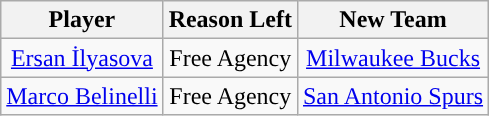<table class="wikitable sortable sortable" style="text-align:center;">
<tr>
<th>Player</th>
<th>Reason Left</th>
<th>New Team</th>
</tr>
<tr>
<td><a href='#'>Ersan İlyasova</a></td>
<td>Free  Agency</td>
<td><a href='#'>Milwaukee Bucks</a></td>
</tr>
<tr>
<td><a href='#'>Marco Belinelli</a></td>
<td>Free Agency</td>
<td><a href='#'>San Antonio Spurs</a></td>
</tr>
</table>
